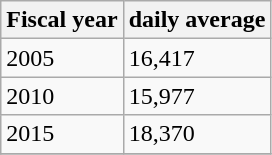<table class="wikitable">
<tr>
<th>Fiscal year</th>
<th>daily average</th>
</tr>
<tr>
<td>2005</td>
<td>16,417</td>
</tr>
<tr>
<td>2010</td>
<td>15,977</td>
</tr>
<tr>
<td>2015</td>
<td>18,370</td>
</tr>
<tr>
</tr>
</table>
